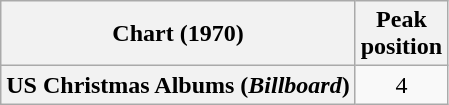<table class="wikitable plainrowheaders" style="text-align:center">
<tr>
<th scope="col">Chart (1970)</th>
<th scope="col">Peak<br>position</th>
</tr>
<tr>
<th scope="row">US Christmas Albums (<em>Billboard</em>)</th>
<td>4</td>
</tr>
</table>
